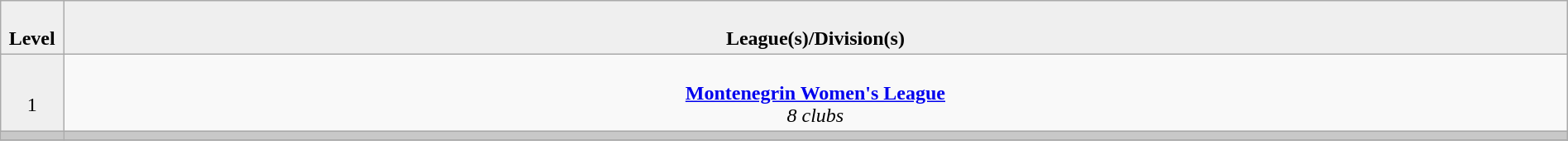<table class="wikitable" style="text-align:center; width:100%;">
<tr style="background:#efefef;">
<td style="width:4%; text-align:center;"><br><strong>Level</strong></td>
<td colspan="12"  style="width:96%; text-align:center;"><br><strong>League(s)/Division(s)</strong></td>
</tr>
<tr>
<td style="text-align:center; width:4%; background:#efefef;"><br>1</td>
<td colspan="12"  style="width:96%; text-align:center;"><br><strong><a href='#'>Montenegrin Women's League</a></strong><br>
<em>8 clubs</em><br></td>
</tr>
<tr style="background:#c8c8c8">
<td style="width:4%;"></td>
<td></td>
</tr>
<tr>
</tr>
</table>
